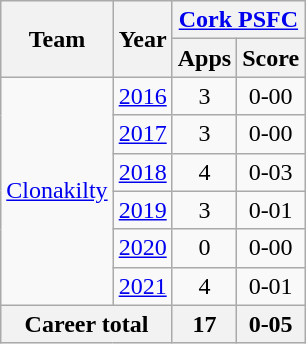<table class="wikitable" style="text-align:center">
<tr>
<th rowspan="2">Team</th>
<th rowspan="2">Year</th>
<th colspan="2"><a href='#'>Cork PSFC</a></th>
</tr>
<tr>
<th>Apps</th>
<th>Score</th>
</tr>
<tr>
<td rowspan="6"><a href='#'>Clonakilty</a></td>
<td><a href='#'>2016</a></td>
<td>3</td>
<td>0-00</td>
</tr>
<tr>
<td><a href='#'>2017</a></td>
<td>3</td>
<td>0-00</td>
</tr>
<tr>
<td><a href='#'>2018</a></td>
<td>4</td>
<td>0-03</td>
</tr>
<tr>
<td><a href='#'>2019</a></td>
<td>3</td>
<td>0-01</td>
</tr>
<tr>
<td><a href='#'>2020</a></td>
<td>0</td>
<td>0-00</td>
</tr>
<tr>
<td><a href='#'>2021</a></td>
<td>4</td>
<td>0-01</td>
</tr>
<tr>
<th colspan="2">Career total</th>
<th>17</th>
<th>0-05</th>
</tr>
</table>
